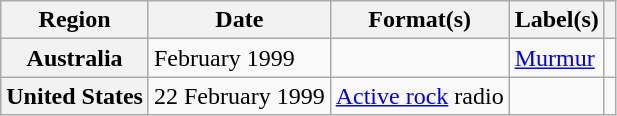<table class="wikitable plainrowheaders">
<tr>
<th scope="col">Region</th>
<th scope="col">Date</th>
<th scope="col">Format(s)</th>
<th scope="col">Label(s)</th>
<th scope="col"></th>
</tr>
<tr>
<th scope="row">Australia</th>
<td>February 1999</td>
<td></td>
<td><a href='#'>Murmur</a></td>
<td></td>
</tr>
<tr>
<th scope="row">United States</th>
<td>22 February 1999</td>
<td><a href='#'>Active rock</a> radio</td>
<td></td>
<td></td>
</tr>
</table>
